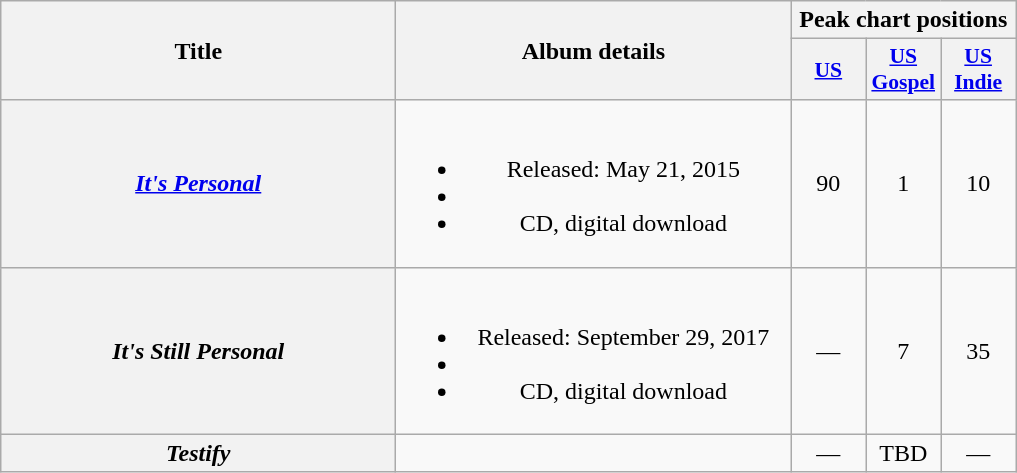<table class="wikitable plainrowheaders" style="text-align:center;">
<tr>
<th scope="col" rowspan="2" style="width:16em;">Title</th>
<th scope="col" rowspan="2" style="width:16em;">Album details</th>
<th scope="col" colspan="3">Peak chart positions</th>
</tr>
<tr>
<th style="width:3em; font-size:90%"><a href='#'>US</a></th>
<th style="width:3em; font-size:90%"><a href='#'>US<br>Gospel</a></th>
<th style="width:3em; font-size:90%"><a href='#'>US<br>Indie</a></th>
</tr>
<tr>
<th scope="row"><em><a href='#'>It's Personal</a></em></th>
<td><br><ul><li>Released: May 21, 2015</li><li></li><li>CD, digital download</li></ul></td>
<td>90</td>
<td>1</td>
<td>10</td>
</tr>
<tr>
<th scope="row"><em>It's Still Personal</em></th>
<td><br><ul><li>Released: September 29, 2017</li><li></li><li>CD, digital download</li></ul></td>
<td>—</td>
<td>7</td>
<td>35</td>
</tr>
<tr>
<th scope="row"><em>Testify</em></th>
<td></td>
<td>—</td>
<td>TBD</td>
<td>—</td>
</tr>
</table>
